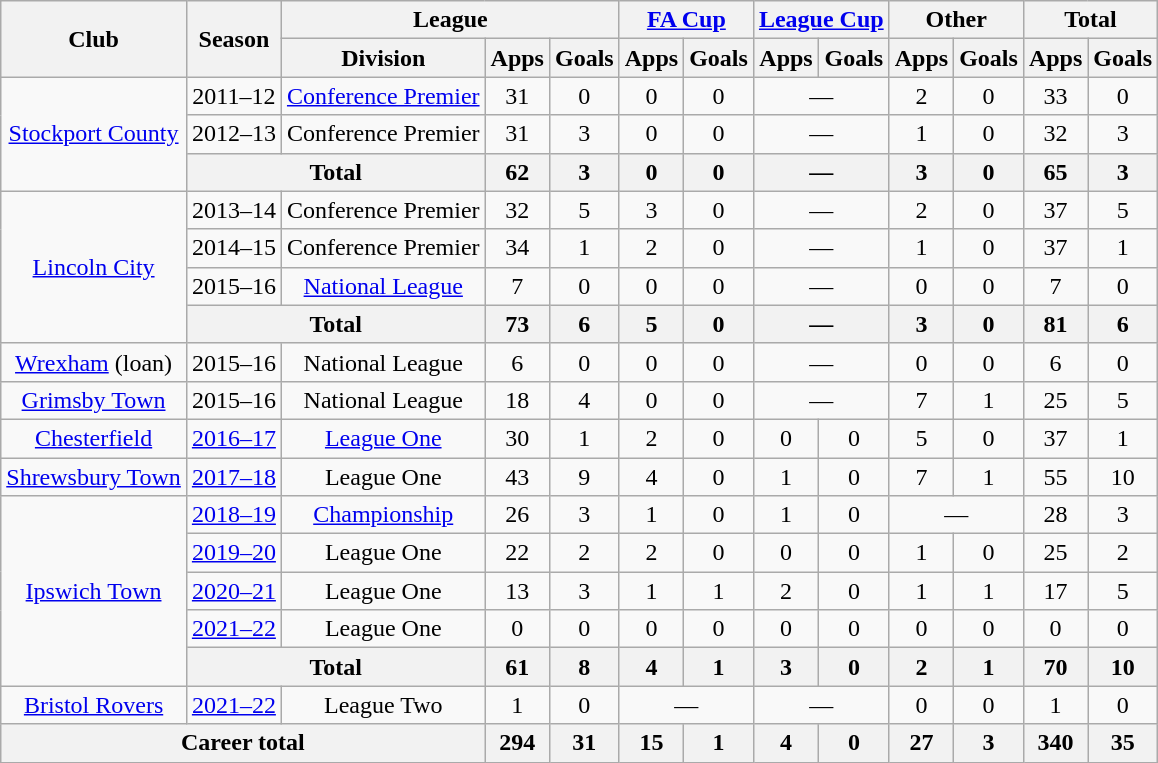<table class=wikitable style="text-align: center;">
<tr>
<th rowspan=2>Club</th>
<th rowspan=2>Season</th>
<th colspan=3>League</th>
<th colspan=2><a href='#'>FA Cup</a></th>
<th colspan=2><a href='#'>League Cup</a></th>
<th colspan=2>Other</th>
<th colspan=2>Total</th>
</tr>
<tr>
<th>Division</th>
<th>Apps</th>
<th>Goals</th>
<th>Apps</th>
<th>Goals</th>
<th>Apps</th>
<th>Goals</th>
<th>Apps</th>
<th>Goals</th>
<th>Apps</th>
<th>Goals</th>
</tr>
<tr>
<td rowspan="3"><a href='#'>Stockport County</a></td>
<td>2011–12</td>
<td><a href='#'>Conference Premier</a></td>
<td>31</td>
<td>0</td>
<td>0</td>
<td>0</td>
<td colspan="2">—</td>
<td>2</td>
<td>0</td>
<td>33</td>
<td>0</td>
</tr>
<tr>
<td>2012–13</td>
<td>Conference Premier</td>
<td>31</td>
<td>3</td>
<td>0</td>
<td>0</td>
<td colspan="2">—</td>
<td>1</td>
<td>0</td>
<td>32</td>
<td>3</td>
</tr>
<tr>
<th colspan="2">Total</th>
<th>62</th>
<th>3</th>
<th>0</th>
<th>0</th>
<th colspan="2">—</th>
<th>3</th>
<th>0</th>
<th>65</th>
<th>3</th>
</tr>
<tr>
<td rowspan="4"><a href='#'>Lincoln City</a></td>
<td>2013–14</td>
<td>Conference Premier</td>
<td>32</td>
<td>5</td>
<td>3</td>
<td>0</td>
<td colspan="2">—</td>
<td>2</td>
<td>0</td>
<td>37</td>
<td>5</td>
</tr>
<tr>
<td>2014–15</td>
<td>Conference Premier</td>
<td>34</td>
<td>1</td>
<td>2</td>
<td>0</td>
<td colspan="2">—</td>
<td>1</td>
<td>0</td>
<td>37</td>
<td>1</td>
</tr>
<tr>
<td>2015–16</td>
<td><a href='#'>National League</a></td>
<td>7</td>
<td>0</td>
<td>0</td>
<td>0</td>
<td colspan="2">—</td>
<td>0</td>
<td>0</td>
<td>7</td>
<td>0</td>
</tr>
<tr>
<th colspan="2">Total</th>
<th>73</th>
<th>6</th>
<th>5</th>
<th>0</th>
<th colspan="2">—</th>
<th>3</th>
<th>0</th>
<th>81</th>
<th>6</th>
</tr>
<tr>
<td><a href='#'>Wrexham</a> (loan)</td>
<td>2015–16</td>
<td>National League</td>
<td>6</td>
<td>0</td>
<td>0</td>
<td>0</td>
<td colspan="2">—</td>
<td>0</td>
<td>0</td>
<td>6</td>
<td>0</td>
</tr>
<tr>
<td><a href='#'>Grimsby Town</a></td>
<td>2015–16</td>
<td>National League</td>
<td>18</td>
<td>4</td>
<td>0</td>
<td>0</td>
<td colspan="2">—</td>
<td>7</td>
<td>1</td>
<td>25</td>
<td>5</td>
</tr>
<tr>
<td><a href='#'>Chesterfield</a></td>
<td><a href='#'>2016–17</a></td>
<td><a href='#'>League One</a></td>
<td>30</td>
<td>1</td>
<td>2</td>
<td>0</td>
<td>0</td>
<td>0</td>
<td>5</td>
<td>0</td>
<td>37</td>
<td>1</td>
</tr>
<tr>
<td><a href='#'>Shrewsbury Town</a></td>
<td><a href='#'>2017–18</a></td>
<td>League One</td>
<td>43</td>
<td>9</td>
<td>4</td>
<td>0</td>
<td>1</td>
<td>0</td>
<td>7</td>
<td>1</td>
<td>55</td>
<td>10</td>
</tr>
<tr>
<td rowspan="5"><a href='#'>Ipswich Town</a></td>
<td><a href='#'>2018–19</a></td>
<td><a href='#'>Championship</a></td>
<td>26</td>
<td>3</td>
<td>1</td>
<td>0</td>
<td>1</td>
<td>0</td>
<td colspan="2">—</td>
<td>28</td>
<td>3</td>
</tr>
<tr>
<td><a href='#'>2019–20</a></td>
<td>League One</td>
<td>22</td>
<td>2</td>
<td>2</td>
<td>0</td>
<td>0</td>
<td>0</td>
<td>1</td>
<td>0</td>
<td>25</td>
<td>2</td>
</tr>
<tr>
<td><a href='#'>2020–21</a></td>
<td>League One</td>
<td>13</td>
<td>3</td>
<td>1</td>
<td>1</td>
<td>2</td>
<td>0</td>
<td>1</td>
<td>1</td>
<td>17</td>
<td>5</td>
</tr>
<tr>
<td><a href='#'>2021–22</a></td>
<td>League One</td>
<td>0</td>
<td>0</td>
<td>0</td>
<td>0</td>
<td>0</td>
<td>0</td>
<td>0</td>
<td>0</td>
<td>0</td>
<td>0</td>
</tr>
<tr>
<th colspan="2">Total</th>
<th>61</th>
<th>8</th>
<th>4</th>
<th>1</th>
<th>3</th>
<th>0</th>
<th>2</th>
<th>1</th>
<th>70</th>
<th>10</th>
</tr>
<tr>
<td><a href='#'>Bristol Rovers</a></td>
<td><a href='#'>2021–22</a></td>
<td>League Two</td>
<td>1</td>
<td>0</td>
<td colspan="2">—</td>
<td colspan="2">—</td>
<td>0</td>
<td>0</td>
<td>1</td>
<td>0</td>
</tr>
<tr>
<th colspan="3">Career total</th>
<th>294</th>
<th>31</th>
<th>15</th>
<th>1</th>
<th>4</th>
<th>0</th>
<th>27</th>
<th>3</th>
<th>340</th>
<th>35</th>
</tr>
</table>
